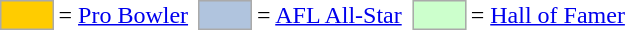<table>
<tr>
<td style="background:#fc0; border:1px solid #aaa; width:2em;"></td>
<td>= <a href='#'>Pro Bowler</a> </td>
<td></td>
<td style="background:lightsteelblue; border:1px solid #aaa; width:2em;"></td>
<td>= <a href='#'>AFL All-Star</a></td>
<td></td>
<td style="background:#cfc; border:1px solid #aaa; width:2em;"></td>
<td>= <a href='#'>Hall of Famer</a></td>
</tr>
</table>
